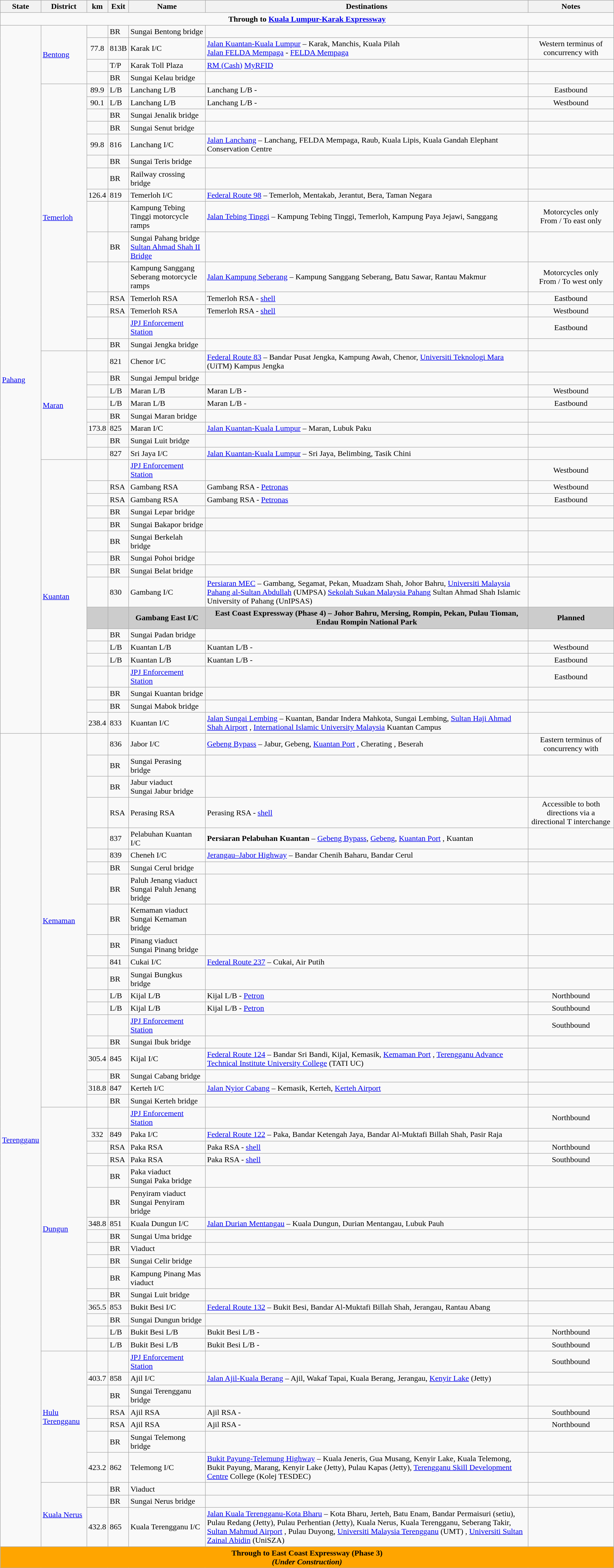<table class=wikitable>
<tr>
<th scope=col>State</th>
<th scope=col>District</th>
<th scope=col>km</th>
<th scope=col>Exit</th>
<th scope=col>Name</th>
<th scope=col>Destinations</th>
<th scope=col>Notes</th>
</tr>
<tr>
<td colspan="7" style="text-align: center;"><strong>Through to   <a href='#'>Kuala Lumpur-Karak Expressway</a></strong></td>
</tr>
<tr>
<td rowspan="44" style="width:1em;"><a href='#'>Pahang</a></td>
<td rowspan="4"><a href='#'>Bentong</a></td>
<td style="text-align: center;"></td>
<td>BR</td>
<td>Sungai Bentong bridge</td>
<td></td>
<td style="text-align: center;"></td>
</tr>
<tr>
<td style="text-align: center;">77.8</td>
<td>813B</td>
<td>Karak I/C</td>
<td> <a href='#'>Jalan Kuantan-Kuala Lumpur</a> – Karak, Manchis, Kuala Pilah<br> <a href='#'>Jalan FELDA Mempaga</a> - <a href='#'>FELDA Mempaga</a></td>
<td style="text-align: center;">Western terminus of concurrency with </td>
</tr>
<tr>
<td style="text-align: center;"></td>
<td>T/P</td>
<td>Karak Toll Plaza</td>
<td><a href='#'><span>RM (Cash)</span></a>   <a href='#'><span>My</span><span>RFID</span></a>  </td>
<td style="text-align: center;"></td>
</tr>
<tr>
<td style="text-align: center;"></td>
<td>BR</td>
<td>Sungai Kelau bridge</td>
<td></td>
<td style="text-align: center;"></td>
</tr>
<tr>
<td rowspan="15"><a href='#'>Temerloh</a></td>
<td style="text-align: center;">89.9</td>
<td>L/B</td>
<td>Lanchang L/B</td>
<td> Lanchang L/B -     </td>
<td style="text-align: center;">Eastbound</td>
</tr>
<tr>
<td style="text-align: center;">90.1</td>
<td>L/B</td>
<td>Lanchang L/B</td>
<td> Lanchang L/B -     </td>
<td style="text-align: center;">Westbound</td>
</tr>
<tr>
<td style="text-align: center;"></td>
<td>BR</td>
<td>Sungai Jenalik bridge</td>
<td></td>
<td style="text-align: center;"></td>
</tr>
<tr>
<td style="text-align: center;"></td>
<td>BR</td>
<td>Sungai Senut bridge</td>
<td></td>
<td style="text-align: center;"></td>
</tr>
<tr>
<td style="text-align: center;">99.8</td>
<td>816</td>
<td>Lanchang I/C</td>
<td> <a href='#'>Jalan Lanchang</a> – Lanchang, FELDA Mempaga, Raub, Kuala Lipis, Kuala Gandah Elephant Conservation Centre</td>
<td style="text-align: center;"></td>
</tr>
<tr>
<td style="text-align: center;"></td>
<td>BR</td>
<td>Sungai Teris bridge</td>
<td></td>
<td style="text-align: center;"></td>
</tr>
<tr>
<td style="text-align: center;"></td>
<td>BR</td>
<td>Railway crossing bridge</td>
<td></td>
<td style="text-align: center;"></td>
</tr>
<tr>
<td style="text-align: center;">126.4</td>
<td>819</td>
<td>Temerloh I/C</td>
<td> <a href='#'>Federal Route 98</a> – Temerloh, Mentakab, Jerantut, Bera, Taman Negara</td>
<td style="text-align: center;"></td>
</tr>
<tr>
<td style="text-align: center;"></td>
<td></td>
<td>Kampung Tebing Tinggi motorcycle ramps</td>
<td> <a href='#'>Jalan Tebing Tinggi</a> – Kampung Tebing Tinggi, Temerloh, Kampung Paya Jejawi, Sanggang</td>
<td style="text-align: center;">Motorcycles only<br>From / To east only</td>
</tr>
<tr>
<td style="text-align: center;"></td>
<td>BR</td>
<td>Sungai Pahang bridge<br><a href='#'>Sultan Ahmad Shah II Bridge</a></td>
<td></td>
<td style="text-align: center;"></td>
</tr>
<tr>
<td style="text-align: center;"></td>
<td></td>
<td>Kampung Sanggang Seberang motorcycle ramps</td>
<td> <a href='#'>Jalan Kampung Seberang</a> – Kampung Sanggang Seberang, Batu Sawar, Rantau Makmur</td>
<td style="text-align: center;">Motorcycles only<br>From / To west only</td>
</tr>
<tr>
<td style="text-align: center;"></td>
<td>RSA</td>
<td>Temerloh RSA</td>
<td> Temerloh RSA -         <a href='#'>shell</a></td>
<td style="text-align: center;">Eastbound</td>
</tr>
<tr>
<td style="text-align: center;"></td>
<td>RSA</td>
<td>Temerloh RSA</td>
<td> Temerloh RSA -         <a href='#'>shell</a></td>
<td style="text-align: center;">Westbound</td>
</tr>
<tr>
<td style="text-align: center;"></td>
<td></td>
<td><a href='#'>JPJ Enforcement Station</a></td>
<td></td>
<td style="text-align: center;">Eastbound</td>
</tr>
<tr>
<td style="text-align: center;"></td>
<td>BR</td>
<td>Sungai Jengka bridge</td>
<td></td>
<td style="text-align: center;"></td>
</tr>
<tr>
<td rowspan="8"><a href='#'>Maran</a></td>
<td style="text-align: center;"></td>
<td>821</td>
<td>Chenor I/C</td>
<td> <a href='#'>Federal Route 83</a> – Bandar Pusat Jengka, Kampung Awah, Chenor, <a href='#'>Universiti Teknologi Mara</a> (UiTM) Kampus Jengka </td>
<td style="text-align: center;"></td>
</tr>
<tr>
<td style="text-align: center;"></td>
<td>BR</td>
<td>Sungai Jempul bridge</td>
<td></td>
<td style="text-align: center;"></td>
</tr>
<tr>
<td style="text-align: center;"></td>
<td>L/B</td>
<td>Maran L/B</td>
<td> Maran L/B -     </td>
<td style="text-align: center;">Westbound</td>
</tr>
<tr>
<td style="text-align: center;"></td>
<td>L/B</td>
<td>Maran L/B</td>
<td> Maran L/B -     </td>
<td style="text-align: center;">Eastbound</td>
</tr>
<tr>
<td style="text-align: center;"></td>
<td>BR</td>
<td>Sungai Maran bridge</td>
<td></td>
<td style="text-align: center;"></td>
</tr>
<tr>
<td style="text-align: center;">173.8</td>
<td>825</td>
<td>Maran I/C</td>
<td> <a href='#'>Jalan Kuantan-Kuala Lumpur</a> – Maran, Lubuk Paku</td>
<td style="text-align: center;"></td>
</tr>
<tr>
<td style="text-align: center;"></td>
<td>BR</td>
<td>Sungai Luit bridge</td>
<td></td>
<td style="text-align: center;"></td>
</tr>
<tr>
<td style="text-align: center;"></td>
<td>827</td>
<td>Sri Jaya I/C</td>
<td> <a href='#'>Jalan Kuantan-Kuala Lumpur</a> – Sri Jaya, Belimbing, Tasik Chini </td>
<td style="text-align: center;"></td>
</tr>
<tr>
<td rowspan="17"><a href='#'>Kuantan</a></td>
<td style="text-align: center;"></td>
<td></td>
<td><a href='#'>JPJ Enforcement Station</a></td>
<td></td>
<td style="text-align: center;">Westbound</td>
</tr>
<tr>
<td style="text-align: center;"></td>
<td>RSA</td>
<td>Gambang RSA</td>
<td> Gambang RSA -         <a href='#'>Petronas</a></td>
<td style="text-align: center;">Westbound</td>
</tr>
<tr>
<td style="text-align: center;"></td>
<td>RSA</td>
<td>Gambang RSA</td>
<td> Gambang RSA -         <a href='#'>Petronas</a></td>
<td style="text-align: center;">Eastbound</td>
</tr>
<tr>
<td style="text-align: center;"></td>
<td>BR</td>
<td>Sungai Lepar bridge</td>
<td></td>
<td style="text-align: center;"></td>
</tr>
<tr>
<td style="text-align: center;"></td>
<td>BR</td>
<td>Sungai Bakapor bridge</td>
<td></td>
<td style="text-align: center;"></td>
</tr>
<tr>
<td style="text-align: center;"></td>
<td>BR</td>
<td>Sungai Berkelah bridge</td>
<td></td>
<td style="text-align: center;"></td>
</tr>
<tr>
<td style="text-align: center;"></td>
<td>BR</td>
<td>Sungai Pohoi bridge</td>
<td></td>
<td style="text-align: center;"></td>
</tr>
<tr>
<td style="text-align: center;"></td>
<td>BR</td>
<td>Sungai Belat bridge</td>
<td></td>
<td style="text-align: center;"></td>
</tr>
<tr>
<td style="text-align: center;"></td>
<td>830</td>
<td>Gambang I/C</td>
<td>  <a href='#'>Persiaran MEC</a> – Gambang, Segamat, Pekan, Muadzam Shah, Johor Bahru, <a href='#'>Universiti Malaysia Pahang al-Sultan Abdullah</a> (UMPSA)  <a href='#'>Sekolah Sukan Malaysia Pahang</a>  Sultan Ahmad Shah Islamic University of Pahang (UnIPSAS) </td>
<td style="text-align: center;"></td>
</tr>
<tr>
<th style="background-color: #CCC;"></th>
<th style="background-color: #CCC;"></th>
<th style="background-color: #CCC;">Gambang East I/C</th>
<th style="background-color: #CCC;"> East Coast Expressway (Phase 4) – Johor Bahru, Mersing, Rompin, Pekan, Pulau Tioman, Endau Rompin National Park</th>
<th style="background-color: #CCC;">Planned</th>
</tr>
<tr>
<td style="text-align: center;"></td>
<td>BR</td>
<td>Sungai Padan bridge</td>
<td></td>
<td style="text-align: center;"></td>
</tr>
<tr>
<td style="text-align: center;"></td>
<td>L/B</td>
<td>Kuantan L/B</td>
<td> Kuantan L/B -     </td>
<td style="text-align: center;">Westbound</td>
</tr>
<tr>
<td style="text-align: center;"></td>
<td>L/B</td>
<td>Kuantan L/B</td>
<td> Kuantan L/B -     </td>
<td style="text-align: center;">Eastbound</td>
</tr>
<tr>
<td style="text-align: center;"></td>
<td></td>
<td><a href='#'>JPJ Enforcement Station</a></td>
<td></td>
<td style="text-align: center;">Eastbound</td>
</tr>
<tr>
<td style="text-align: center;"></td>
<td>BR</td>
<td>Sungai Kuantan bridge</td>
<td></td>
<td style="text-align: center;"></td>
</tr>
<tr>
<td style="text-align: center;"></td>
<td>BR</td>
<td>Sungai Mabok bridge</td>
<td></td>
<td style="text-align: center;"></td>
</tr>
<tr>
<td style="text-align: center;">238.4</td>
<td>833</td>
<td>Kuantan I/C</td>
<td> <a href='#'>Jalan Sungai Lembing</a> – Kuantan, Bandar Indera Mahkota, Sungai Lembing, <a href='#'>Sultan Haji Ahmad Shah Airport</a> , <a href='#'>International Islamic University Malaysia</a> Kuantan Campus </td>
<td style="text-align: center;"></td>
</tr>
<tr>
<td rowspan="46" style="width:1em;"><a href='#'>Terengganu</a></td>
<td rowspan="20"><a href='#'>Kemaman</a></td>
<td></td>
<td>836</td>
<td>Jabor I/C</td>
<td>  <a href='#'>Gebeng Bypass</a> – Jabur, Gebeng, <a href='#'>Kuantan Port</a> , Cherating , Beserah </td>
<td style="text-align: center;">Eastern terminus of concurrency with </td>
</tr>
<tr>
<td></td>
<td>BR</td>
<td>Sungai Perasing bridge</td>
<td></td>
<td style="text-align: center;"></td>
</tr>
<tr>
<td></td>
<td>BR</td>
<td>Jabur viaduct<br>Sungai Jabur bridge</td>
<td></td>
<td style="text-align: center;"></td>
</tr>
<tr>
<td></td>
<td>RSA</td>
<td>Perasing RSA</td>
<td> Perasing RSA -         <a href='#'>shell</a></td>
<td style="text-align: center;">Accessible to both directions via a directional T interchange</td>
</tr>
<tr>
<td></td>
<td>837</td>
<td>Pelabuhan Kuantan I/C</td>
<td><strong>Persiaran Pelabuhan Kuantan</strong>  – <a href='#'>Gebeng Bypass</a>, <a href='#'>Gebeng</a>, <a href='#'>Kuantan Port</a> , Kuantan</td>
<td></td>
</tr>
<tr>
<td></td>
<td>839</td>
<td>Cheneh I/C</td>
<td> <a href='#'>Jerangau–Jabor Highway</a> – Bandar Chenih Baharu, Bandar Cerul</td>
<td style="text-align: center;"></td>
</tr>
<tr>
<td></td>
<td>BR</td>
<td>Sungai Cerul bridge</td>
<td></td>
<td></td>
</tr>
<tr>
<td></td>
<td>BR</td>
<td>Paluh Jenang viaduct<br>Sungai Paluh Jenang bridge</td>
<td></td>
<td></td>
</tr>
<tr>
<td></td>
<td>BR</td>
<td>Kemaman viaduct<br>Sungai Kemaman bridge</td>
<td></td>
<td></td>
</tr>
<tr>
<td></td>
<td>BR</td>
<td>Pinang viaduct<br>Sungai Pinang bridge</td>
<td></td>
<td></td>
</tr>
<tr>
<td></td>
<td>841</td>
<td>Cukai I/C</td>
<td> <a href='#'>Federal Route 237</a> – Cukai, Air Putih</td>
<td></td>
</tr>
<tr>
<td></td>
<td>BR</td>
<td>Sungai Bungkus bridge</td>
<td></td>
<td></td>
</tr>
<tr>
<td></td>
<td>L/B</td>
<td>Kijal L/B</td>
<td> Kijal L/B -       <a href='#'>Petron</a></td>
<td style="text-align: center;">Northbound</td>
</tr>
<tr>
<td></td>
<td>L/B</td>
<td>Kijal L/B</td>
<td> Kijal L/B -       <a href='#'>Petron</a></td>
<td style="text-align: center;">Southbound</td>
</tr>
<tr>
<td></td>
<td></td>
<td><a href='#'>JPJ Enforcement Station</a></td>
<td></td>
<td style="text-align: center;">Southbound</td>
</tr>
<tr>
<td></td>
<td>BR</td>
<td>Sungai Ibuk bridge</td>
<td></td>
<td></td>
</tr>
<tr>
<td style="text-align: center;">305.4</td>
<td>845</td>
<td>Kijal I/C</td>
<td> <a href='#'>Federal Route 124</a> – Bandar Sri Bandi, Kijal, Kemasik, <a href='#'>Kemaman Port</a> , <a href='#'>Terengganu Advance Technical Institute University College</a> (TATI UC) </td>
<td style="text-align: center;"></td>
</tr>
<tr>
<td style="text-align: center;"></td>
<td>BR</td>
<td>Sungai Cabang bridge</td>
<td></td>
<td style="text-align: center;"></td>
</tr>
<tr>
<td style="text-align: center;">318.8</td>
<td>847</td>
<td>Kerteh I/C</td>
<td> <a href='#'>Jalan Nyior Cabang</a> – Kemasik, Kerteh, <a href='#'>Kerteh Airport</a> </td>
<td style="text-align: center;"></td>
</tr>
<tr>
<td style="text-align: center;"></td>
<td>BR</td>
<td>Sungai Kerteh bridge</td>
<td></td>
<td style="text-align: center;"></td>
</tr>
<tr>
<td rowspan="16"><a href='#'>Dungun</a></td>
<td></td>
<td></td>
<td><a href='#'>JPJ Enforcement Station</a></td>
<td></td>
<td style="text-align: center;">Northbound</td>
</tr>
<tr>
<td style="text-align: center;">332</td>
<td>849</td>
<td>Paka I/C</td>
<td> <a href='#'>Federal Route 122</a> – Paka, Bandar Ketengah Jaya, Bandar Al-Muktafi Billah Shah, Pasir Raja</td>
<td style="text-align: center;"></td>
</tr>
<tr>
<td style="text-align: center;"></td>
<td>RSA</td>
<td>Paka RSA</td>
<td> Paka RSA -         <a href='#'>shell</a></td>
<td style="text-align: center;">Northbound</td>
</tr>
<tr>
<td style="text-align: center;"></td>
<td>RSA</td>
<td>Paka RSA</td>
<td> Paka RSA -         <a href='#'>shell</a></td>
<td style="text-align: center;">Southbound</td>
</tr>
<tr>
<td style="text-align: center;"></td>
<td>BR</td>
<td>Paka viaduct<br>Sungai Paka bridge</td>
<td></td>
<td style="text-align: center;"></td>
</tr>
<tr>
<td style="text-align: center;"></td>
<td>BR</td>
<td>Penyiram viaduct<br>Sungai Penyiram bridge</td>
<td></td>
<td style="text-align: center;"></td>
</tr>
<tr>
<td style="text-align: center;">348.8</td>
<td>851</td>
<td>Kuala Dungun I/C</td>
<td> <a href='#'>Jalan Durian Mentangau</a> – Kuala Dungun, Durian Mentangau, Lubuk Pauh</td>
<td style="text-align: center;"></td>
</tr>
<tr>
<td style="text-align: center;"></td>
<td>BR</td>
<td>Sungai Uma bridge</td>
<td></td>
<td style="text-align: center;"></td>
</tr>
<tr>
<td style="text-align: center;"></td>
<td>BR</td>
<td>Viaduct</td>
<td></td>
<td style="text-align: center;"></td>
</tr>
<tr>
<td style="text-align: center;"></td>
<td>BR</td>
<td>Sungai Celir bridge</td>
<td></td>
<td style="text-align: center;"></td>
</tr>
<tr>
<td style="text-align: center;"></td>
<td>BR</td>
<td>Kampung Pinang Mas viaduct</td>
<td></td>
<td style="text-align: center;"></td>
</tr>
<tr>
<td style="text-align: center;"></td>
<td>BR</td>
<td>Sungai Luit bridge</td>
<td></td>
<td style="text-align: center;"></td>
</tr>
<tr>
<td style="text-align: center;">365.5</td>
<td>853</td>
<td>Bukit Besi I/C</td>
<td> <a href='#'>Federal Route 132</a> – Bukit Besi, Bandar Al-Muktafi Billah Shah, Jerangau, Rantau Abang </td>
<td style="text-align: center;"></td>
</tr>
<tr>
<td style="text-align: center;"></td>
<td>BR</td>
<td>Sungai Dungun bridge</td>
<td></td>
<td style="text-align: center;"></td>
</tr>
<tr>
<td style="text-align: center;"></td>
<td>L/B</td>
<td>Bukit Besi L/B</td>
<td> Bukit Besi L/B -     </td>
<td style="text-align: center;">Northbound</td>
</tr>
<tr>
<td style="text-align: center;"></td>
<td>L/B</td>
<td>Bukit Besi L/B</td>
<td> Bukit Besi L/B -     </td>
<td style="text-align: center;">Southbound</td>
</tr>
<tr>
<td rowspan="7"><a href='#'>Hulu Terengganu</a></td>
<td style="text-align: center;"></td>
<td></td>
<td><a href='#'>JPJ Enforcement Station</a></td>
<td></td>
<td style="text-align: center;">Southbound</td>
</tr>
<tr>
<td style="text-align: center;">403.7</td>
<td>858</td>
<td>Ajil I/C</td>
<td> <a href='#'>Jalan Ajil-Kuala Berang</a> – Ajil, Wakaf Tapai, Kuala Berang, Jerangau, <a href='#'>Kenyir Lake</a>   (Jetty)</td>
<td style="text-align: center;"></td>
</tr>
<tr>
<td style="text-align: center;"></td>
<td>BR</td>
<td>Sungai Terengganu bridge</td>
<td></td>
<td style="text-align: center;"></td>
</tr>
<tr>
<td style="text-align: center;"></td>
<td>RSA</td>
<td>Ajil RSA</td>
<td> Ajil RSA -       </td>
<td style="text-align: center;">Southbound</td>
</tr>
<tr>
<td style="text-align: center;"></td>
<td>RSA</td>
<td>Ajil RSA</td>
<td> Ajil RSA -       </td>
<td style="text-align: center;">Northbound</td>
</tr>
<tr>
<td style="text-align: center;"></td>
<td>BR</td>
<td>Sungai Telemong bridge</td>
<td></td>
<td style="text-align: center;"></td>
</tr>
<tr>
<td style="text-align: center;">423.2</td>
<td>862</td>
<td>Telemong I/C</td>
<td> <a href='#'>Bukit Payung-Telemung Highway</a> – Kuala Jeneris, Gua Musang, Kenyir Lake, Kuala Telemong, Bukit Payung, Marang, Kenyir Lake   (Jetty), Pulau Kapas  (Jetty), <a href='#'>Terengganu Skill Development Centre</a> College (Kolej TESDEC) </td>
<td style="text-align: center;"></td>
</tr>
<tr>
<td rowspan="3"><a href='#'>Kuala Nerus</a></td>
<td style="text-align: center;"></td>
<td>BR</td>
<td>Viaduct</td>
<td></td>
<td style="text-align: center;"></td>
</tr>
<tr>
<td style="text-align: center;"></td>
<td>BR</td>
<td>Sungai Nerus bridge</td>
<td></td>
<td style="text-align: center;"></td>
</tr>
<tr>
<td style="text-align: center;">432.8</td>
<td>865</td>
<td>Kuala Terengganu I/C</td>
<td>  <a href='#'>Jalan Kuala Terengganu-Kota Bharu</a> – Kota Bharu, Jerteh, Batu Enam, Bandar Permaisuri (setiu), Pulau Redang  (Jetty), Pulau Perhentian  (Jetty), Kuala Nerus, Kuala Terengganu, Seberang Takir, <a href='#'>Sultan Mahmud Airport</a> , Pulau Duyong, <a href='#'>Universiti Malaysia Terengganu</a> (UMT) , <a href='#'>Universiti Sultan Zainal Abidin</a> (UniSZA) </td>
<td style="text-align: center;"></td>
</tr>
<tr>
<th style="background-color: orange; " colspan="7" style="text-align: center;"><strong>Through to  East Coast Expressway (Phase 3)</strong><br><strong><em>(Under Construction)</em></strong></th>
</tr>
</table>
